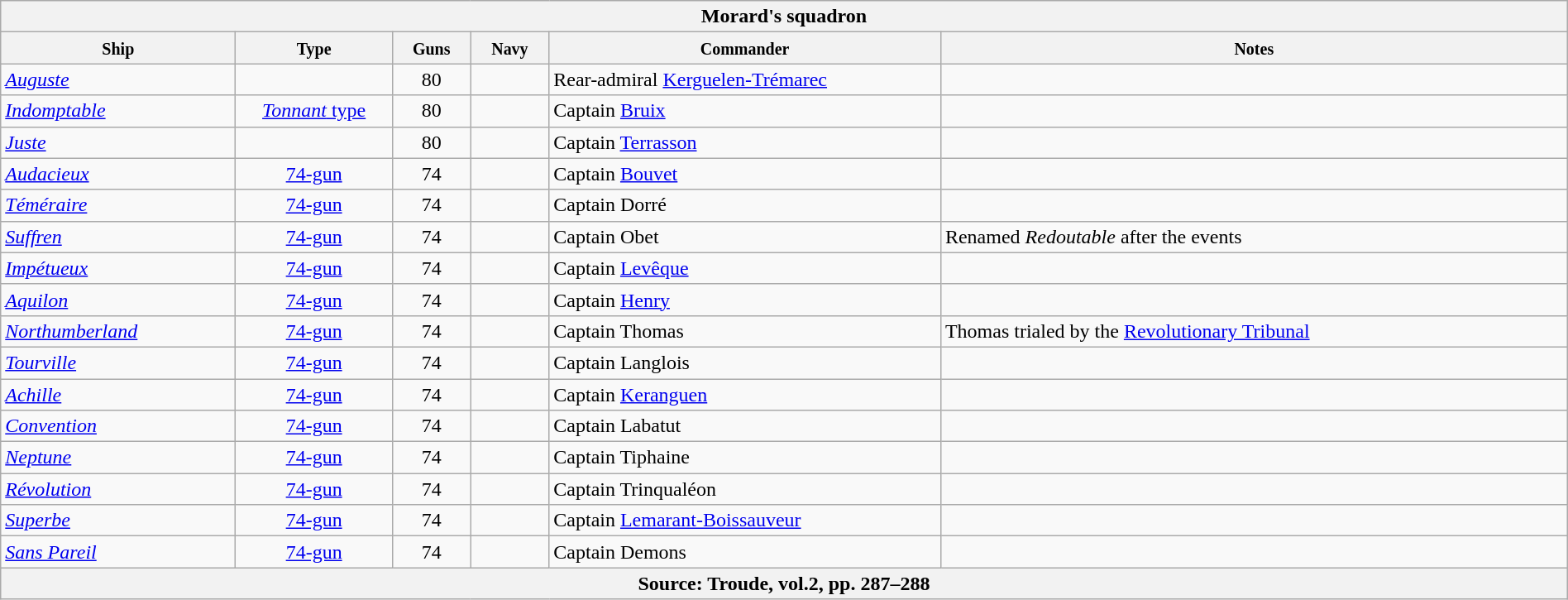<table class="wikitable" border="1" style="width:100%;">
<tr style="vertical-align:top;">
<th colspan="6" bgcolor="white">Morard's squadron</th>
</tr>
<tr valign="top"|- style="vertical-align:top;">
<th width=15%; align= center><small> Ship </small></th>
<th width=10%; align= center><small> Type </small></th>
<th width=5%; align= center><small> Guns </small></th>
<th width=5%; align= center><small> Navy </small></th>
<th width=25%; align= center><small> Commander </small></th>
<th width=40%; align= center><small>Notes</small></th>
</tr>
<tr style="vertical-align:top;">
<td align= left><a href='#'><em>Auguste</em></a></td>
<td align= center></td>
<td align= center>80</td>
<td align= center></td>
<td align= left>Rear-admiral <a href='#'>Kerguelen-Trémarec</a></td>
<td align= left></td>
</tr>
<tr style="vertical-align:top;">
<td align= left><a href='#'><em>Indomptable</em></a></td>
<td align= center><a href='#'><em>Tonnant</em> type</a></td>
<td align= center>80</td>
<td align= center></td>
<td align= left>Captain <a href='#'>Bruix</a></td>
<td align= left></td>
</tr>
<tr style="vertical-align:top;">
<td align= left><a href='#'><em>Juste</em></a></td>
<td align= center></td>
<td align= center>80</td>
<td align= center></td>
<td align= left>Captain <a href='#'>Terrasson</a></td>
<td align= left></td>
</tr>
<tr style="vertical-align:top;">
<td align= left><a href='#'><em>Audacieux</em></a></td>
<td align= center><a href='#'>74-gun</a></td>
<td align= center>74</td>
<td align= center></td>
<td align= left>Captain <a href='#'>Bouvet</a></td>
<td align= left></td>
</tr>
<tr style="vertical-align:top;">
<td align= left><a href='#'><em>Téméraire</em></a></td>
<td align= center><a href='#'>74-gun</a></td>
<td align= center>74</td>
<td align= center></td>
<td align= left>Captain Dorré</td>
<td align= left></td>
</tr>
<tr style="vertical-align:top;">
<td align= left><a href='#'><em>Suffren</em></a></td>
<td align= center><a href='#'>74-gun</a></td>
<td align= center>74</td>
<td align= center></td>
<td align= left>Captain Obet</td>
<td align= left>Renamed <em>Redoutable</em> after the events</td>
</tr>
<tr style="vertical-align:top;">
<td align= left><a href='#'><em>Impétueux</em></a></td>
<td align= center><a href='#'>74-gun</a></td>
<td align= center>74</td>
<td align= center></td>
<td align= left>Captain <a href='#'>Levêque</a></td>
<td align= left></td>
</tr>
<tr style="vertical-align:top;">
<td align= left><a href='#'><em>Aquilon</em></a></td>
<td align= center><a href='#'>74-gun</a></td>
<td align= center>74</td>
<td align= center></td>
<td align= left>Captain <a href='#'>Henry</a></td>
<td align= left></td>
</tr>
<tr style="vertical-align:top;">
<td align= left><a href='#'><em>Northumberland</em></a></td>
<td align= center><a href='#'>74-gun</a></td>
<td align= center>74</td>
<td align= center></td>
<td align= left>Captain Thomas</td>
<td align= left>Thomas trialed by the <a href='#'>Revolutionary Tribunal</a></td>
</tr>
<tr style="vertical-align:top;">
<td align= left><a href='#'><em>Tourville</em></a></td>
<td align= center><a href='#'>74-gun</a></td>
<td align= center>74</td>
<td align= center></td>
<td align= left>Captain Langlois</td>
<td align= left></td>
</tr>
<tr style="vertical-align:top;">
<td align= left><a href='#'><em>Achille</em></a></td>
<td align= center><a href='#'>74-gun</a></td>
<td align= center>74</td>
<td align= center></td>
<td align= left>Captain <a href='#'>Keranguen</a></td>
<td align= left></td>
</tr>
<tr style="vertical-align:top;">
<td align= left><a href='#'><em>Convention</em></a></td>
<td align= center><a href='#'>74-gun</a></td>
<td align= center>74</td>
<td align= center></td>
<td align= left>Captain Labatut</td>
<td align= left></td>
</tr>
<tr style="vertical-align:top;">
<td align= left><a href='#'><em>Neptune</em></a></td>
<td align= center><a href='#'>74-gun</a></td>
<td align= center>74</td>
<td align= center></td>
<td align= left>Captain Tiphaine</td>
<td align= left></td>
</tr>
<tr style="vertical-align:top;">
<td align= left><a href='#'><em>Révolution</em></a></td>
<td align= center><a href='#'>74-gun</a></td>
<td align= center>74</td>
<td align= center></td>
<td align= left>Captain Trinqualéon</td>
<td align= left></td>
</tr>
<tr style="vertical-align:top;">
<td align= left><a href='#'><em>Superbe</em></a></td>
<td align= center><a href='#'>74-gun</a></td>
<td align= center>74</td>
<td align= center></td>
<td align= left>Captain <a href='#'>Lemarant-Boissauveur</a></td>
<td align= left></td>
</tr>
<tr style="vertical-align:top;">
<td align= left><a href='#'><em>Sans Pareil</em></a></td>
<td align= center><a href='#'>74-gun</a></td>
<td align= center>74</td>
<td align= center></td>
<td align= left>Captain Demons</td>
<td align= left></td>
</tr>
<tr style="vertical-align:top;">
<th colspan="11" bgcolor="white">Source: Troude, vol.2, pp. 287–288</th>
</tr>
</table>
